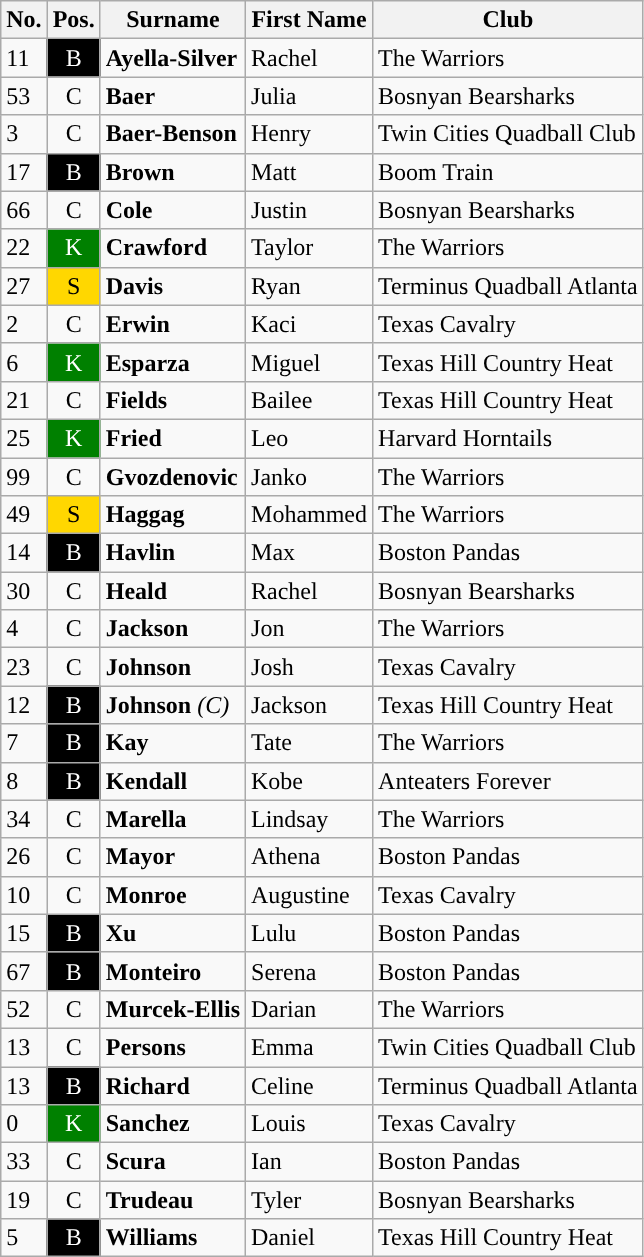<table class="wikitable sortable">
<tr>
<th data-sort-type=number>No.</th>
<th>Pos.</th>
<th>Surname</th>
<th>First Name</th>
<th>Club</th>
</tr>
<tr>
<td>11</td>
<td style="text-align:center; background:Black; color:white">B</td>
<td><strong>Ayella-Silver</strong></td>
<td>Rachel</td>
<td>The Warriors</td>
</tr>
<tr>
<td>53</td>
<td style="text-align:center">C</td>
<td><strong>Baer</strong></td>
<td>Julia</td>
<td>Bosnyan Bearsharks</td>
</tr>
<tr>
<td>3</td>
<td style="text-align:center">C</td>
<td><strong>Baer-Benson</strong></td>
<td>Henry</td>
<td>Twin Cities Quadball Club</td>
</tr>
<tr>
<td>17</td>
<td style="text-align:center; background:Black; color:white">B</td>
<td><strong>Brown</strong></td>
<td>Matt</td>
<td>Boom Train</td>
</tr>
<tr>
<td>66</td>
<td style="text-align:center">C</td>
<td><strong>Cole</strong></td>
<td>Justin</td>
<td>Bosnyan Bearsharks</td>
</tr>
<tr>
<td>22</td>
<td style="text-align:center; background:Green; color:white">K</td>
<td><strong>Crawford</strong></td>
<td>Taylor</td>
<td>The Warriors</td>
</tr>
<tr>
<td>27</td>
<td style="text-align:center; background:Gold">S</td>
<td><strong>Davis</strong></td>
<td>Ryan</td>
<td>Terminus Quadball Atlanta</td>
</tr>
<tr>
<td>2</td>
<td style="text-align:center">C</td>
<td><strong>Erwin</strong></td>
<td>Kaci</td>
<td>Texas Cavalry</td>
</tr>
<tr>
<td>6</td>
<td style="text-align:center; background:Green; color:white">K</td>
<td><strong>Esparza</strong></td>
<td>Miguel</td>
<td>Texas Hill Country Heat</td>
</tr>
<tr>
<td>21</td>
<td style="text-align:center">C</td>
<td><strong>Fields</strong></td>
<td>Bailee</td>
<td>Texas Hill Country Heat</td>
</tr>
<tr>
<td>25</td>
<td style="text-align:center; background:Green; color:white">K</td>
<td><strong>Fried</strong></td>
<td>Leo</td>
<td>Harvard Horntails</td>
</tr>
<tr>
<td>99</td>
<td style="text-align:center">C</td>
<td><strong>Gvozdenovic</strong></td>
<td>Janko</td>
<td>The Warriors</td>
</tr>
<tr>
<td>49</td>
<td style="text-align:center; background:Gold">S</td>
<td><strong>Haggag</strong></td>
<td>Mohammed</td>
<td>The Warriors</td>
</tr>
<tr>
<td>14</td>
<td style="text-align:center; background:Black; color:white">B</td>
<td><strong>Havlin</strong></td>
<td>Max</td>
<td>Boston Pandas</td>
</tr>
<tr>
<td>30</td>
<td style="text-align:center">C</td>
<td><strong>Heald</strong></td>
<td>Rachel</td>
<td>Bosnyan Bearsharks</td>
</tr>
<tr>
<td>4</td>
<td style="text-align:center">C</td>
<td><strong>Jackson</strong></td>
<td>Jon</td>
<td>The Warriors</td>
</tr>
<tr>
<td>23</td>
<td style="text-align:center">C</td>
<td><strong>Johnson</strong></td>
<td>Josh</td>
<td>Texas Cavalry</td>
</tr>
<tr>
<td>12</td>
<td style="text-align:center; background:Black; color:white">B</td>
<td><strong>Johnson</strong> <em>(C)</em></td>
<td>Jackson</td>
<td>Texas Hill Country Heat</td>
</tr>
<tr>
<td>7</td>
<td style="text-align:center; background:Black; color:white">B</td>
<td><strong>Kay</strong></td>
<td>Tate</td>
<td>The Warriors</td>
</tr>
<tr>
<td>8</td>
<td style="text-align:center; background:Black; color:white">B</td>
<td><strong>Kendall</strong></td>
<td>Kobe</td>
<td>Anteaters Forever</td>
</tr>
<tr>
<td>34</td>
<td style="text-align:center">C</td>
<td><strong>Marella</strong></td>
<td>Lindsay</td>
<td>The Warriors</td>
</tr>
<tr>
<td>26</td>
<td style="text-align:center">C</td>
<td><strong>Mayor</strong></td>
<td>Athena</td>
<td>Boston Pandas</td>
</tr>
<tr>
<td>10</td>
<td style="text-align:center">C</td>
<td><strong>Monroe</strong></td>
<td>Augustine</td>
<td>Texas Cavalry</td>
</tr>
<tr>
<td>15</td>
<td style="text-align:center; background:Black; color:white">B</td>
<td><strong>Xu</strong></td>
<td>Lulu</td>
<td>Boston Pandas</td>
</tr>
<tr>
<td>67</td>
<td style="text-align:center; background:Black; color:white">B</td>
<td><strong>Monteiro</strong></td>
<td>Serena</td>
<td>Boston Pandas</td>
</tr>
<tr>
<td>52</td>
<td style="text-align:center">C</td>
<td><strong>Murcek-Ellis</strong></td>
<td>Darian</td>
<td>The Warriors</td>
</tr>
<tr>
<td>13</td>
<td style="text-align:center">C</td>
<td><strong>Persons</strong></td>
<td>Emma</td>
<td>Twin Cities Quadball Club</td>
</tr>
<tr>
<td>13</td>
<td style="text-align:center; background:Black; color:white">B</td>
<td><strong>Richard</strong></td>
<td>Celine</td>
<td>Terminus Quadball Atlanta</td>
</tr>
<tr>
<td>0</td>
<td style="text-align:center; background:Green; color:white">K</td>
<td><strong>Sanchez</strong></td>
<td>Louis</td>
<td>Texas Cavalry</td>
</tr>
<tr>
<td>33</td>
<td style="text-align:center">C</td>
<td><strong>Scura </strong></td>
<td>Ian</td>
<td>Boston Pandas</td>
</tr>
<tr>
<td>19</td>
<td style="text-align:center">C</td>
<td><strong>Trudeau </strong></td>
<td>Tyler</td>
<td>Bosnyan Bearsharks</td>
</tr>
<tr>
<td>5</td>
<td style="text-align:center; background:Black; color:white">B</td>
<td><strong>Williams </strong></td>
<td>Daniel</td>
<td>Texas Hill Country Heat</td>
</tr>
</table>
